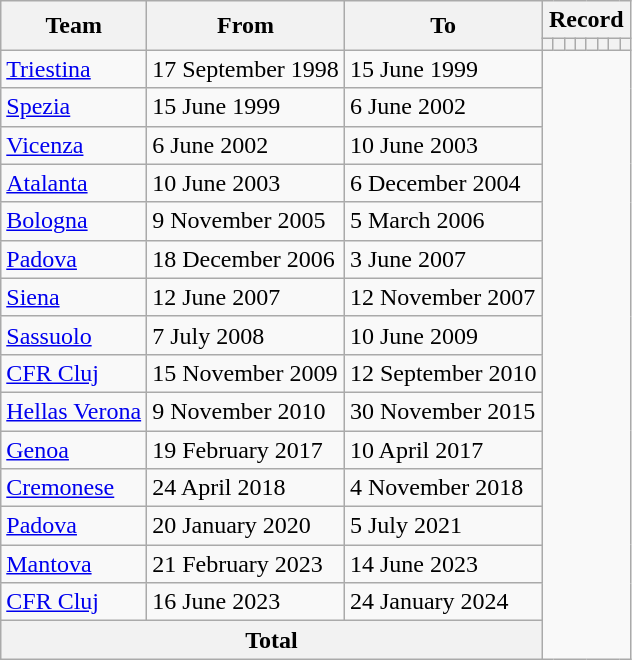<table class="wikitable" style="text-align: center">
<tr>
<th rowspan="2">Team</th>
<th rowspan="2">From</th>
<th rowspan="2">To</th>
<th colspan="8">Record</th>
</tr>
<tr>
<th></th>
<th></th>
<th></th>
<th></th>
<th></th>
<th></th>
<th></th>
<th></th>
</tr>
<tr>
<td align=left> <a href='#'>Triestina</a></td>
<td align=left>17 September 1998</td>
<td align=left>15 June 1999<br></td>
</tr>
<tr>
<td align=left> <a href='#'>Spezia</a></td>
<td align=left>15 June 1999</td>
<td align=left>6 June 2002<br></td>
</tr>
<tr>
<td align=left> <a href='#'>Vicenza</a></td>
<td align=left>6 June 2002</td>
<td align=left>10 June 2003<br></td>
</tr>
<tr>
<td align=left> <a href='#'>Atalanta</a></td>
<td align=left>10 June 2003</td>
<td align=left>6 December 2004<br></td>
</tr>
<tr>
<td align=left> <a href='#'>Bologna</a></td>
<td align=left>9 November 2005</td>
<td align=left>5 March 2006<br></td>
</tr>
<tr>
<td align=left> <a href='#'>Padova</a></td>
<td align=left>18 December 2006</td>
<td align=left>3 June 2007<br></td>
</tr>
<tr>
<td align=left> <a href='#'>Siena</a></td>
<td align=left>12 June 2007</td>
<td align=left>12 November 2007<br></td>
</tr>
<tr>
<td align=left> <a href='#'>Sassuolo</a></td>
<td align=left>7 July 2008</td>
<td align=left>10 June 2009<br></td>
</tr>
<tr>
<td align=left> <a href='#'>CFR Cluj</a></td>
<td align=left>15 November 2009</td>
<td align=left>12 September 2010<br></td>
</tr>
<tr>
<td align=left> <a href='#'>Hellas Verona</a></td>
<td align=left>9 November 2010</td>
<td align=left>30 November 2015<br></td>
</tr>
<tr>
<td align=left> <a href='#'>Genoa</a></td>
<td align=left>19 February 2017</td>
<td align=left>10 April 2017<br></td>
</tr>
<tr>
<td align=left> <a href='#'>Cremonese</a></td>
<td align=left>24 April 2018</td>
<td align=left>4 November 2018<br></td>
</tr>
<tr>
<td align=left> <a href='#'>Padova</a></td>
<td align=left>20 January 2020</td>
<td align=left>5 July 2021<br></td>
</tr>
<tr>
<td align=left> <a href='#'>Mantova</a></td>
<td align=left>21 February 2023</td>
<td align=left>14 June 2023<br></td>
</tr>
<tr>
<td align=left> <a href='#'>CFR Cluj</a></td>
<td align=left>16 June 2023</td>
<td align=left>24 January 2024<br></td>
</tr>
<tr>
<th colspan="3">Total<br></th>
</tr>
</table>
